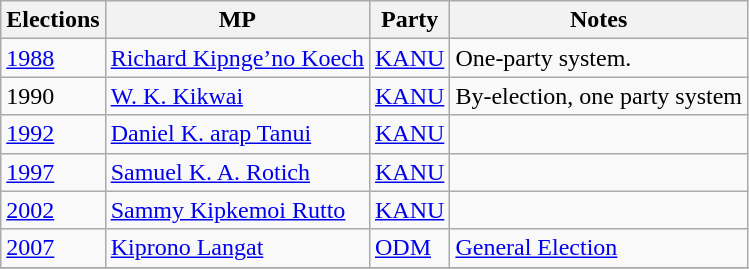<table class="wikitable">
<tr>
<th>Elections</th>
<th>MP </th>
<th>Party</th>
<th>Notes</th>
</tr>
<tr>
<td><a href='#'>1988</a></td>
<td><a href='#'>Richard Kipnge’no Koech</a></td>
<td><a href='#'>KANU</a></td>
<td>One-party system.</td>
</tr>
<tr>
<td>1990</td>
<td><a href='#'>W. K. Kikwai</a></td>
<td><a href='#'>KANU</a></td>
<td>By-election, one party system</td>
</tr>
<tr>
<td><a href='#'>1992</a></td>
<td><a href='#'>Daniel K. arap Tanui</a></td>
<td><a href='#'>KANU</a></td>
<td></td>
</tr>
<tr>
<td><a href='#'>1997</a></td>
<td><a href='#'>Samuel K. A. Rotich</a></td>
<td><a href='#'>KANU</a></td>
<td></td>
</tr>
<tr>
<td><a href='#'>2002</a></td>
<td><a href='#'>Sammy Kipkemoi Rutto</a></td>
<td><a href='#'>KANU</a></td>
<td></td>
</tr>
<tr>
<td><a href='#'>2007</a></td>
<td><a href='#'>Kiprono Langat</a></td>
<td><a href='#'>ODM</a></td>
<td><a href='#'>General Election</a></td>
</tr>
<tr>
</tr>
</table>
